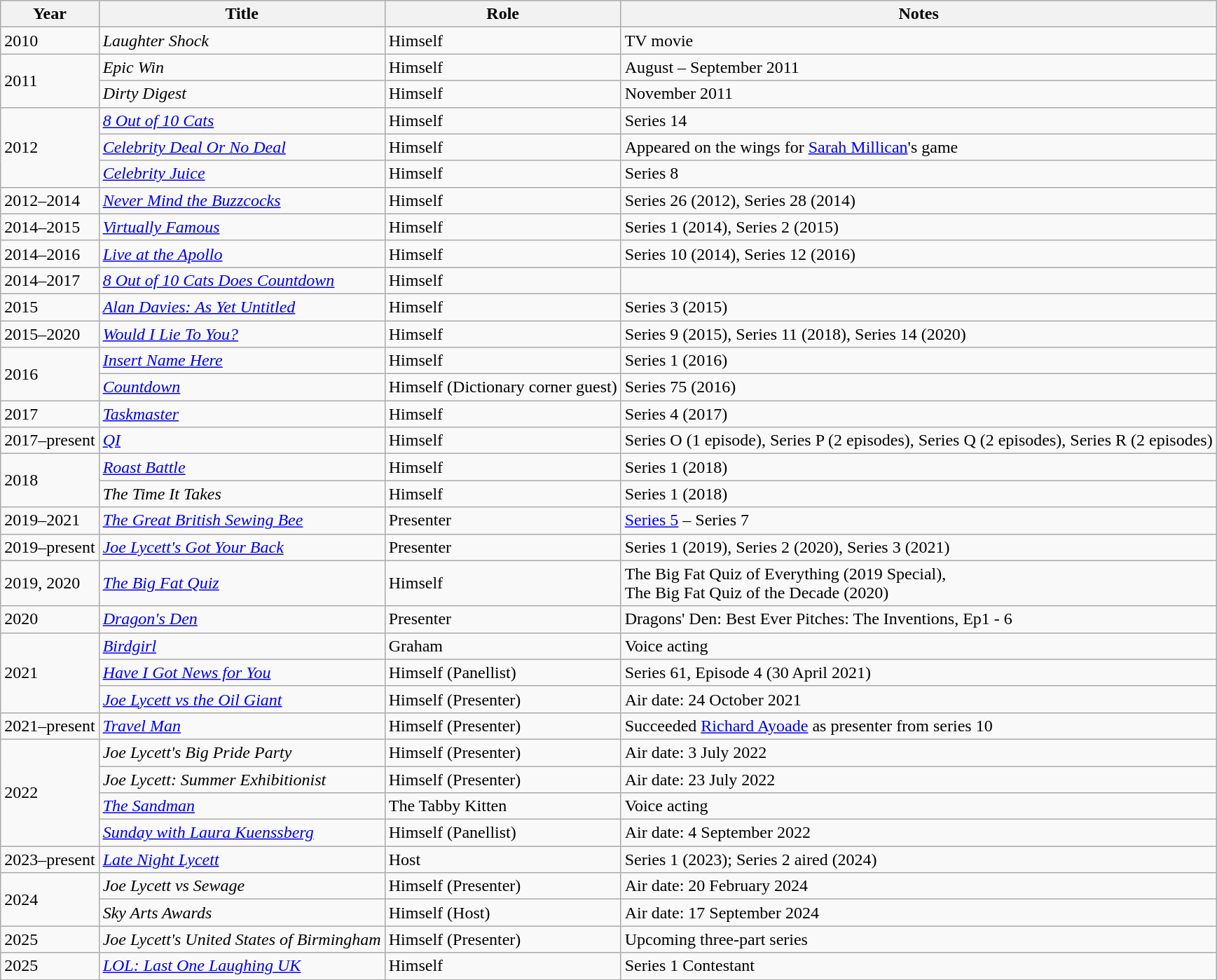<table class="wikitable sortable">
<tr>
<th>Year</th>
<th>Title</th>
<th>Role</th>
<th class="unsortable">Notes</th>
</tr>
<tr>
<td>2010</td>
<td><em>Laughter Shock</em></td>
<td>Himself</td>
<td>TV movie</td>
</tr>
<tr>
<td rowspan="2">2011</td>
<td><em>Epic Win</em></td>
<td>Himself</td>
<td>August – September 2011</td>
</tr>
<tr>
<td><em>Dirty Digest</em></td>
<td>Himself</td>
<td>November 2011</td>
</tr>
<tr>
<td rowspan="3">2012</td>
<td><em><a href='#'>8 Out of 10 Cats</a></em></td>
<td>Himself</td>
<td>Series 14</td>
</tr>
<tr>
<td><em><a href='#'>Celebrity Deal Or No Deal</a></em></td>
<td>Himself</td>
<td>Appeared on the wings for <a href='#'>Sarah Millican</a>'s game</td>
</tr>
<tr>
<td><em><a href='#'>Celebrity Juice</a></em></td>
<td>Himself</td>
<td>Series 8</td>
</tr>
<tr>
<td>2012–2014</td>
<td><em><a href='#'>Never Mind the Buzzcocks</a></em></td>
<td>Himself</td>
<td>Series 26 (2012), Series 28 (2014)</td>
</tr>
<tr>
<td>2014–2015</td>
<td><em><a href='#'>Virtually Famous</a></em></td>
<td>Himself</td>
<td>Series 1 (2014), Series 2 (2015)</td>
</tr>
<tr>
<td>2014–2016</td>
<td><em><a href='#'>Live at the Apollo</a></em></td>
<td>Himself</td>
<td>Series 10 (2014), Series 12 (2016)</td>
</tr>
<tr>
<td>2014–2017</td>
<td><em><a href='#'>8 Out of 10 Cats Does Countdown</a></em></td>
<td>Himself</td>
<td></td>
</tr>
<tr>
<td>2015</td>
<td><em><a href='#'>Alan Davies: As Yet Untitled</a></em></td>
<td>Himself</td>
<td>Series 3 (2015)</td>
</tr>
<tr>
<td>2015–2020</td>
<td><em><a href='#'>Would I Lie To You?</a></em></td>
<td>Himself</td>
<td>Series 9 (2015), Series 11 (2018), Series 14 (2020)</td>
</tr>
<tr>
<td rowspan="2">2016</td>
<td><em><a href='#'>Insert Name Here</a></em></td>
<td>Himself</td>
<td>Series 1 (2016)</td>
</tr>
<tr>
<td><em><a href='#'>Countdown</a></em></td>
<td>Himself (Dictionary corner guest)</td>
<td>Series 75 (2016)</td>
</tr>
<tr>
<td>2017</td>
<td><em><a href='#'>Taskmaster</a></em></td>
<td>Himself</td>
<td>Series 4 (2017)</td>
</tr>
<tr>
<td>2017–present</td>
<td><em><a href='#'>QI</a></em></td>
<td>Himself</td>
<td>Series O (1 episode), Series P (2 episodes), Series Q (2 episodes), Series R (2 episodes)</td>
</tr>
<tr>
<td rowspan="2">2018</td>
<td><em><a href='#'>Roast Battle</a></em></td>
<td>Himself</td>
<td>Series 1 (2018)</td>
</tr>
<tr>
<td><em>The Time It Takes</em></td>
<td>Himself</td>
<td>Series 1 (2018)</td>
</tr>
<tr>
<td>2019–2021</td>
<td><em><a href='#'>The Great British Sewing Bee</a></em></td>
<td>Presenter</td>
<td><a href='#'>Series 5</a> – Series 7</td>
</tr>
<tr>
<td>2019–present</td>
<td><em><a href='#'>Joe Lycett's Got Your Back</a></em></td>
<td>Presenter</td>
<td>Series 1 (2019), Series 2 (2020), Series 3 (2021)</td>
</tr>
<tr>
<td>2019, 2020</td>
<td><em><a href='#'>The Big Fat Quiz</a></em></td>
<td>Himself</td>
<td>The Big Fat Quiz of Everything (2019 Special),<br>The Big Fat Quiz of the Decade (2020)</td>
</tr>
<tr>
<td>2020</td>
<td><em><a href='#'>Dragon's Den</a></em></td>
<td>Presenter</td>
<td>Dragons' Den: Best Ever Pitches: The Inventions, Ep1 - 6</td>
</tr>
<tr>
<td rowspan="3">2021</td>
<td><em><a href='#'>Birdgirl</a></em></td>
<td>Graham</td>
<td>Voice acting</td>
</tr>
<tr>
<td><em><a href='#'>Have I Got News for You</a></em></td>
<td>Himself (Panellist)</td>
<td>Series 61, Episode 4 (30 April 2021)</td>
</tr>
<tr>
<td><em><a href='#'>Joe Lycett vs the Oil Giant</a></em></td>
<td>Himself (Presenter)</td>
<td>Air date: 24 October 2021</td>
</tr>
<tr>
<td>2021–present</td>
<td><em><a href='#'>Travel Man</a></em></td>
<td>Himself (Presenter)</td>
<td>Succeeded <a href='#'>Richard Ayoade</a> as presenter from series 10</td>
</tr>
<tr>
<td rowspan="4">2022</td>
<td><em>Joe Lycett's Big Pride Party</em></td>
<td>Himself (Presenter)</td>
<td>Air date: 3 July 2022</td>
</tr>
<tr>
<td><em>Joe Lycett: Summer Exhibitionist</em></td>
<td>Himself (Presenter)</td>
<td>Air date: 23 July 2022</td>
</tr>
<tr>
<td><em><a href='#'>The Sandman</a></em></td>
<td>The Tabby Kitten</td>
<td>Voice acting</td>
</tr>
<tr>
<td><em><a href='#'>Sunday with Laura Kuenssberg</a></em></td>
<td>Himself (Panellist)</td>
<td>Air date: 4 September 2022</td>
</tr>
<tr>
<td>2023–present</td>
<td><em><a href='#'>Late Night Lycett</a></em></td>
<td>Host</td>
<td>Series 1 (2023); Series 2 aired (2024)</td>
</tr>
<tr>
<td rowspan="2">2024</td>
<td><em>Joe Lycett vs Sewage</em></td>
<td>Himself (Presenter)</td>
<td>Air date: 20 February 2024</td>
</tr>
<tr>
<td><em>Sky Arts Awards</em></td>
<td>Himself (Host)</td>
<td>Air date: 17 September 2024</td>
</tr>
<tr>
<td>2025</td>
<td><em>Joe Lycett's United States of Birmingham</em></td>
<td>Himself (Presenter)</td>
<td>Upcoming three-part series</td>
</tr>
<tr>
<td>2025</td>
<td><em><a href='#'>LOL: Last One Laughing UK</a></em></td>
<td>Himself</td>
<td>Series 1 Contestant</td>
</tr>
</table>
